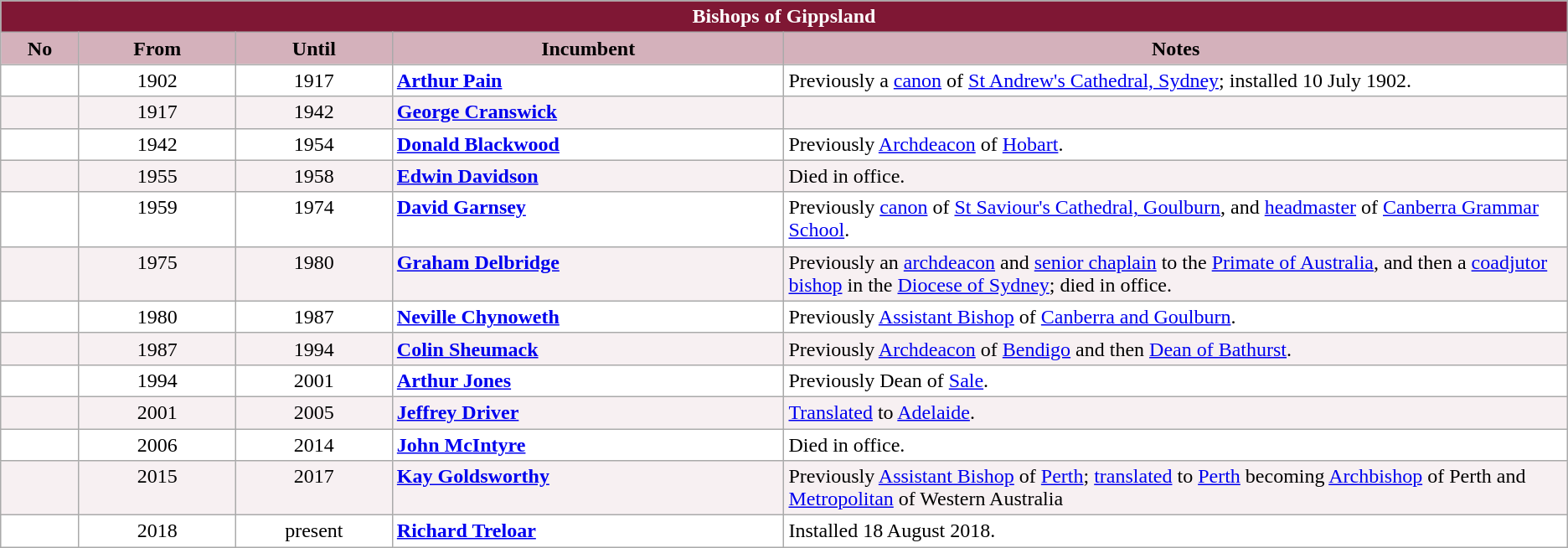<table class="wikitable">
<tr>
<th colspan="5" style="background-color: #7F1734; color: white;">Bishops of Gippsland</th>
</tr>
<tr>
<th style="background-color: #D4B1BB; width: 5%;">No</th>
<th style="background-color: #D4B1BB; width: 10%;">From</th>
<th style="background-color: #D4B1BB; width: 10%;">Until</th>
<th style="background-color: #D4B1BB; width: 25%;">Incumbent</th>
<th style="background-color: #D4B1BB; width: 50%;">Notes</th>
</tr>
<tr valign="top" style="background-color: white;">
<td style="text-align: center;"></td>
<td style="text-align: center;">1902</td>
<td style="text-align: center;">1917</td>
<td><strong><a href='#'>Arthur Pain</a></strong></td>
<td>Previously a <a href='#'>canon</a> of <a href='#'>St Andrew's Cathedral, Sydney</a>; installed 10 July 1902.</td>
</tr>
<tr valign="top" style="background-color: #F7F0F2;">
<td style="text-align: center;"></td>
<td style="text-align: center;">1917</td>
<td style="text-align: center;">1942</td>
<td><strong><a href='#'>George Cranswick</a></strong></td>
<td></td>
</tr>
<tr valign="top" style="background-color: white;">
<td style="text-align: center;"></td>
<td style="text-align: center;">1942</td>
<td style="text-align: center;">1954</td>
<td><strong><a href='#'>Donald Blackwood</a></strong> </td>
<td>Previously <a href='#'>Archdeacon</a> of <a href='#'>Hobart</a>.</td>
</tr>
<tr valign="top" style="background-color: #F7F0F2;">
<td style="text-align: center;"></td>
<td style="text-align: center;">1955</td>
<td style="text-align: center;">1958</td>
<td><strong><a href='#'>Edwin Davidson</a></strong></td>
<td>Died in office.</td>
</tr>
<tr valign="top" style="background-color: white;">
<td style="text-align: center;"></td>
<td style="text-align: center;">1959</td>
<td style="text-align: center;">1974</td>
<td><strong><a href='#'>David Garnsey</a></strong></td>
<td>Previously <a href='#'>canon</a> of <a href='#'>St Saviour's Cathedral, Goulburn</a>, and <a href='#'>headmaster</a> of <a href='#'>Canberra Grammar School</a>.</td>
</tr>
<tr valign="top" style="background-color: #F7F0F2;">
<td style="text-align: center;"></td>
<td style="text-align: center;">1975</td>
<td style="text-align: center;">1980</td>
<td><strong><a href='#'>Graham Delbridge</a></strong></td>
<td>Previously an <a href='#'>archdeacon</a> and <a href='#'>senior chaplain</a> to the <a href='#'>Primate of Australia</a>, and then a <a href='#'>coadjutor bishop</a> in the <a href='#'>Diocese of Sydney</a>; died in office.</td>
</tr>
<tr valign="top" style="background-color: white;">
<td style="text-align: center;"></td>
<td style="text-align: center;">1980</td>
<td style="text-align: center;">1987</td>
<td><strong><a href='#'>Neville Chynoweth</a></strong> </td>
<td>Previously <a href='#'>Assistant Bishop</a> of <a href='#'>Canberra and Goulburn</a>.</td>
</tr>
<tr valign="top" style="background-color: #F7F0F2;">
<td style="text-align: center;"></td>
<td style="text-align: center;">1987</td>
<td style="text-align: center;">1994</td>
<td><strong><a href='#'>Colin Sheumack</a></strong></td>
<td>Previously <a href='#'>Archdeacon</a> of <a href='#'>Bendigo</a> and then <a href='#'>Dean of Bathurst</a>.</td>
</tr>
<tr valign="top" style="background-color: white;">
<td style="text-align: center;"></td>
<td style="text-align: center;">1994</td>
<td style="text-align: center;">2001</td>
<td><strong><a href='#'>Arthur Jones</a></strong></td>
<td>Previously Dean of <a href='#'>Sale</a>.</td>
</tr>
<tr valign="top" style="background-color: #F7F0F2;">
<td style="text-align: center;"></td>
<td style="text-align: center;">2001</td>
<td style="text-align: center;">2005</td>
<td><strong><a href='#'>Jeffrey Driver</a></strong></td>
<td><a href='#'>Translated</a> to <a href='#'>Adelaide</a>.</td>
</tr>
<tr valign="top" style="background-color: white;">
<td style="text-align: center;"></td>
<td style="text-align: center;">2006</td>
<td style="text-align: center;">2014</td>
<td><strong><a href='#'>John McIntyre</a></strong></td>
<td>Died in office.</td>
</tr>
<tr valign="top" style="background-color: #F7F0F2;">
<td style="text-align: center;"></td>
<td style="text-align: center;">2015</td>
<td style="text-align: center;">2017</td>
<td><strong><a href='#'>Kay Goldsworthy</a></strong> </td>
<td>Previously <a href='#'>Assistant Bishop</a> of <a href='#'>Perth</a>; <a href='#'>translated</a> to <a href='#'>Perth</a> becoming <a href='#'>Archbishop</a> of Perth and <a href='#'>Metropolitan</a> of Western Australia</td>
</tr>
<tr valign="top" style="background-color: white;">
<td style="text-align: center;"></td>
<td style="text-align: center;">2018</td>
<td style="text-align: center;">present</td>
<td><strong><a href='#'>Richard Treloar</a></strong></td>
<td>Installed 18 August 2018.</td>
</tr>
</table>
